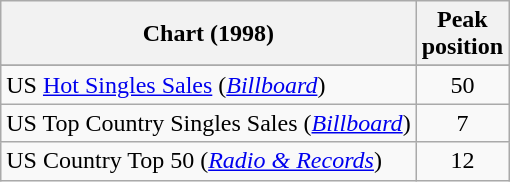<table class="wikitable sortable">
<tr>
<th align="left">Chart (1998)</th>
<th align="center">Peak<br>position</th>
</tr>
<tr>
</tr>
<tr>
</tr>
<tr>
</tr>
<tr>
<td>US <a href='#'>Hot Singles Sales</a> (<em><a href='#'>Billboard</a></em>)</td>
<td align="center">50</td>
</tr>
<tr>
<td>US Top Country Singles Sales (<em><a href='#'>Billboard</a></em>)</td>
<td align="center">7</td>
</tr>
<tr>
<td>US Country Top 50 (<em><a href='#'>Radio & Records</a></em>)</td>
<td align="center">12</td>
</tr>
</table>
